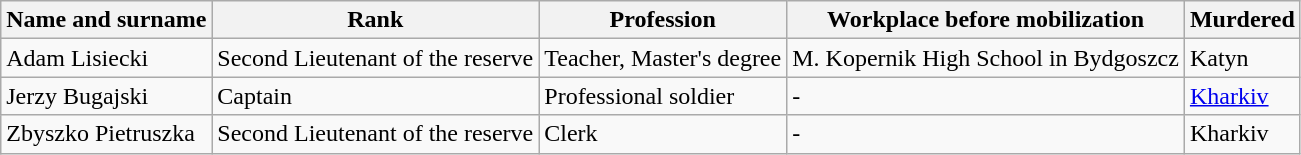<table class="wikitable">
<tr>
<th><strong>Name and surname</strong></th>
<th><strong>Rank</strong></th>
<th><strong>Profession</strong></th>
<th><strong>Workplace before mobilization</strong></th>
<th><strong>Murdered</strong></th>
</tr>
<tr>
<td>Adam Lisiecki</td>
<td>Second Lieutenant of the reserve</td>
<td>Teacher, Master's degree</td>
<td>M. Kopernik High School in Bydgoszcz</td>
<td>Katyn</td>
</tr>
<tr>
<td>Jerzy Bugajski</td>
<td>Captain</td>
<td>Professional soldier</td>
<td>-</td>
<td><a href='#'>Kharkiv</a></td>
</tr>
<tr>
<td>Zbyszko Pietruszka</td>
<td>Second Lieutenant of the reserve</td>
<td>Clerk</td>
<td>-</td>
<td>Kharkiv</td>
</tr>
</table>
